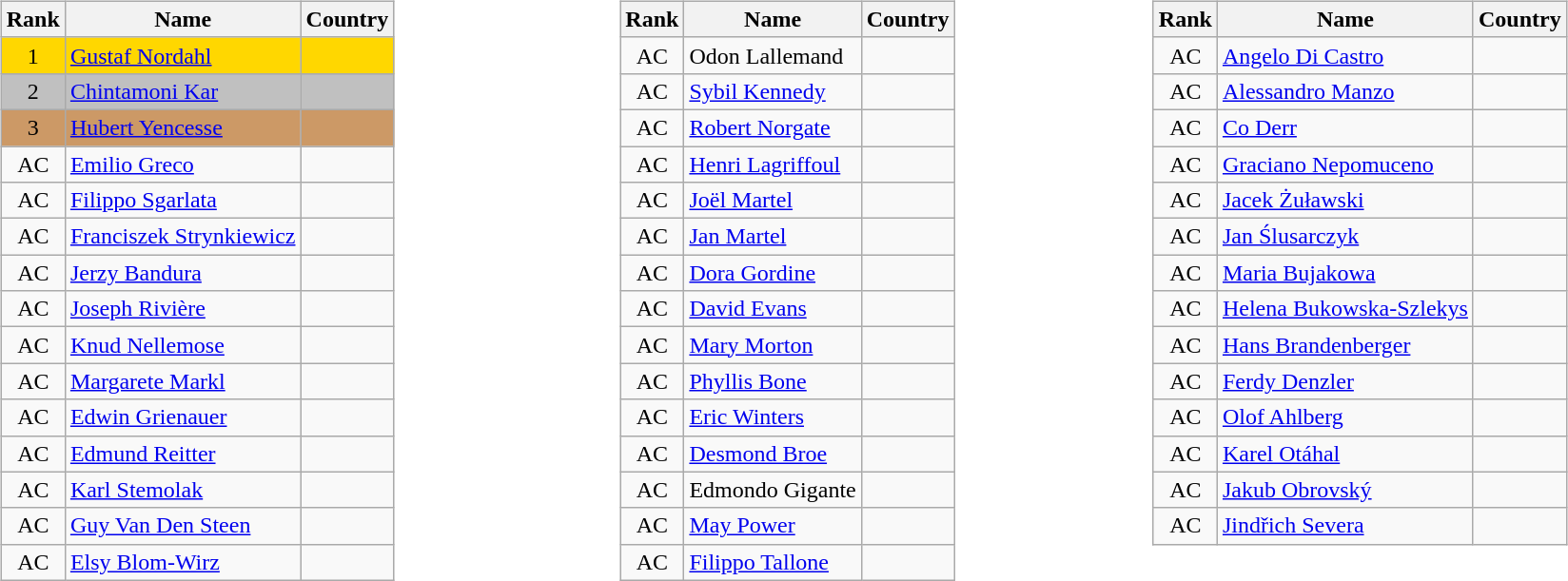<table width="100%">
<tr valign="top">
<td><br><table class="wikitable sortable" style="text-align:center">
<tr>
<th>Rank</th>
<th>Name</th>
<th>Country</th>
</tr>
<tr bgcolor=gold>
<td>1</td>
<td align="left"><a href='#'>Gustaf Nordahl</a></td>
<td align="left"></td>
</tr>
<tr bgcolor=silver>
<td>2</td>
<td align="left"><a href='#'>Chintamoni Kar</a></td>
<td align="left"></td>
</tr>
<tr bgcolor=#CC9966>
<td>3</td>
<td align="left"><a href='#'>Hubert Yencesse</a></td>
<td align="left"></td>
</tr>
<tr>
<td>AC</td>
<td align="left"><a href='#'>Emilio Greco</a></td>
<td align="left"></td>
</tr>
<tr>
<td>AC</td>
<td align="left"><a href='#'>Filippo Sgarlata</a></td>
<td align="left"></td>
</tr>
<tr>
<td>AC</td>
<td align="left"><a href='#'>Franciszek Strynkiewicz</a></td>
<td align="left"></td>
</tr>
<tr>
<td>AC</td>
<td align="left"><a href='#'>Jerzy Bandura</a></td>
<td align="left"></td>
</tr>
<tr>
<td>AC</td>
<td align="left"><a href='#'>Joseph Rivière</a></td>
<td align="left"></td>
</tr>
<tr>
<td>AC</td>
<td align="left"><a href='#'>Knud Nellemose</a></td>
<td align="left"></td>
</tr>
<tr>
<td>AC</td>
<td align="left"><a href='#'>Margarete Markl</a></td>
<td align="left"></td>
</tr>
<tr>
<td>AC</td>
<td align="left"><a href='#'>Edwin Grienauer</a></td>
<td align="left"></td>
</tr>
<tr>
<td>AC</td>
<td align="left"><a href='#'>Edmund Reitter</a></td>
<td align="left"></td>
</tr>
<tr>
<td>AC</td>
<td align="left"><a href='#'>Karl Stemolak</a></td>
<td align="left"></td>
</tr>
<tr>
<td>AC</td>
<td align="left"><a href='#'>Guy Van Den Steen</a></td>
<td align="left"></td>
</tr>
<tr>
<td>AC</td>
<td align="left"><a href='#'>Elsy Blom-Wirz</a></td>
<td align="left"></td>
</tr>
</table>
</td>
<td><br><table class="wikitable sortable" style="text-align:center">
<tr>
<th>Rank</th>
<th>Name</th>
<th>Country</th>
</tr>
<tr>
<td>AC</td>
<td align="left">Odon Lallemand</td>
<td align="left"></td>
</tr>
<tr>
<td>AC</td>
<td align="left"><a href='#'>Sybil Kennedy</a></td>
<td align="left"></td>
</tr>
<tr>
<td>AC</td>
<td align="left"><a href='#'>Robert Norgate</a></td>
<td align="left"></td>
</tr>
<tr>
<td>AC</td>
<td align="left"><a href='#'>Henri Lagriffoul</a></td>
<td align="left"></td>
</tr>
<tr>
<td>AC</td>
<td align="left"><a href='#'>Joël Martel</a></td>
<td align="left"></td>
</tr>
<tr>
<td>AC</td>
<td align="left"><a href='#'>Jan Martel</a></td>
<td align="left"></td>
</tr>
<tr>
<td>AC</td>
<td align="left"><a href='#'>Dora Gordine</a></td>
<td align="left"></td>
</tr>
<tr>
<td>AC</td>
<td align="left"><a href='#'>David Evans</a></td>
<td align="left"></td>
</tr>
<tr>
<td>AC</td>
<td align="left"><a href='#'>Mary Morton</a></td>
<td align="left"></td>
</tr>
<tr>
<td>AC</td>
<td align="left"><a href='#'>Phyllis Bone</a></td>
<td align="left"></td>
</tr>
<tr>
<td>AC</td>
<td align="left"><a href='#'>Eric Winters</a></td>
<td align="left"></td>
</tr>
<tr>
<td>AC</td>
<td align="left"><a href='#'>Desmond Broe</a></td>
<td align="left"></td>
</tr>
<tr>
<td>AC</td>
<td align="left">Edmondo Gigante</td>
<td align="left"></td>
</tr>
<tr>
<td>AC</td>
<td align="left"><a href='#'>May Power</a></td>
<td align="left"></td>
</tr>
<tr>
<td>AC</td>
<td align="left"><a href='#'>Filippo Tallone</a></td>
<td align="left"></td>
</tr>
</table>
</td>
<td><br><table class="wikitable sortable" style="text-align:center">
<tr>
<th>Rank</th>
<th>Name</th>
<th>Country</th>
</tr>
<tr>
<td>AC</td>
<td align="left"><a href='#'>Angelo Di Castro</a></td>
<td align="left"></td>
</tr>
<tr>
<td>AC</td>
<td align="left"><a href='#'>Alessandro Manzo</a></td>
<td align="left"></td>
</tr>
<tr>
<td>AC</td>
<td align="left"><a href='#'>Co Derr</a></td>
<td align="left"></td>
</tr>
<tr>
<td>AC</td>
<td align="left"><a href='#'>Graciano Nepomuceno</a></td>
<td align="left"></td>
</tr>
<tr>
<td>AC</td>
<td align="left"><a href='#'>Jacek Żuławski</a></td>
<td align="left"></td>
</tr>
<tr>
<td>AC</td>
<td align="left"><a href='#'>Jan Ślusarczyk</a></td>
<td align="left"></td>
</tr>
<tr>
<td>AC</td>
<td align="left"><a href='#'>Maria Bujakowa</a></td>
<td align="left"></td>
</tr>
<tr>
<td>AC</td>
<td align="left"><a href='#'>Helena Bukowska-Szlekys</a></td>
<td align="left"></td>
</tr>
<tr>
<td>AC</td>
<td align="left"><a href='#'>Hans Brandenberger</a></td>
<td align="left"></td>
</tr>
<tr>
<td>AC</td>
<td align="left"><a href='#'>Ferdy Denzler</a></td>
<td align="left"></td>
</tr>
<tr>
<td>AC</td>
<td align="left"><a href='#'>Olof Ahlberg</a></td>
<td align="left"></td>
</tr>
<tr>
<td>AC</td>
<td align="left"><a href='#'>Karel Otáhal</a></td>
<td align="left"></td>
</tr>
<tr>
<td>AC</td>
<td align="left"><a href='#'>Jakub Obrovský</a></td>
<td align="left"></td>
</tr>
<tr>
<td>AC</td>
<td align="left"><a href='#'>Jindřich Severa</a></td>
<td align="left"></td>
</tr>
</table>
</td>
</tr>
</table>
